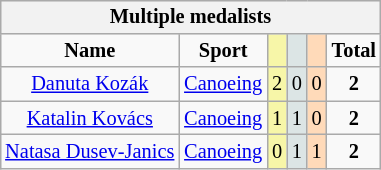<table class="wikitable" style="font-size:85%; float:right; text-align:center; white-space:nowrap">
<tr style="background:#efefef;">
<th colspan=7>Multiple medalists</th>
</tr>
<tr align=center>
<td><strong>Name</strong></td>
<td><strong>Sport</strong></td>
<td bgcolor=f7f6a8></td>
<td bgcolor=dce5e5></td>
<td bgcolor=ffdab9></td>
<td><strong>Total</strong></td>
</tr>
<tr>
<td><a href='#'>Danuta Kozák</a></td>
<td><a href='#'>Canoeing</a></td>
<td bgcolor=f7f6a8>2</td>
<td bgcolor=dce5e5>0</td>
<td bgcolor=ffdab9>0</td>
<td><strong>2</strong></td>
</tr>
<tr>
<td><a href='#'>Katalin Kovács</a></td>
<td><a href='#'>Canoeing</a></td>
<td bgcolor=f7f6a8>1</td>
<td bgcolor=dce5e5>1</td>
<td bgcolor=ffdab9>0</td>
<td><strong>2</strong></td>
</tr>
<tr>
<td><a href='#'>Natasa Dusev-Janics</a></td>
<td><a href='#'>Canoeing</a></td>
<td bgcolor=f7f6a8>0</td>
<td bgcolor=dce5e5>1</td>
<td bgcolor=ffdab9>1</td>
<td><strong>2</strong></td>
</tr>
</table>
